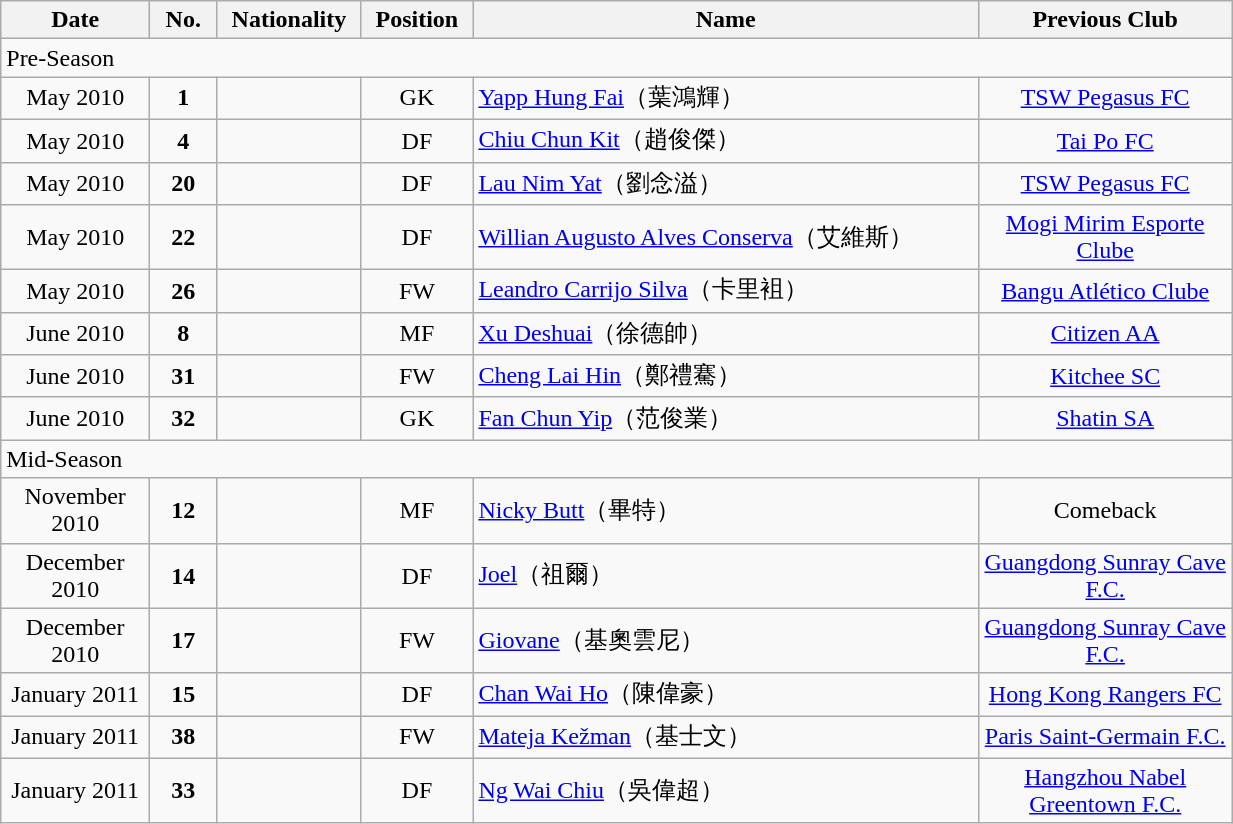<table class="wikitable" width=65%>
<tr>
<th width="8%" style="text-align" center">Date</th>
<th width="4%" style="text-align" center">No.</th>
<th width="4%" style="text-align" center">Nationality</th>
<th width="4%" style="text-align" center">Position</th>
<th width="30%" style="text-align" center">Name</th>
<th width="15%" style="text-align" center">Previous Club</th>
</tr>
<tr>
<td colspan=6>Pre-Season</td>
</tr>
<tr>
<td style="text-align: center">May 2010</td>
<td style="text-align: center"><strong>1</strong></td>
<td style="text-align: center"></td>
<td style="text-align: center">GK</td>
<td><a href='#'>Yapp Hung Fai</a>（葉鴻輝）</td>
<td style="text-align: center"><a href='#'>TSW Pegasus FC</a></td>
</tr>
<tr>
<td style="text-align: center">May 2010</td>
<td style="text-align: center"><strong>4</strong></td>
<td style="text-align: center"></td>
<td style="text-align: center">DF</td>
<td><a href='#'>Chiu Chun Kit</a>（趙俊傑）</td>
<td style="text-align: center"><a href='#'>Tai Po FC</a></td>
</tr>
<tr>
<td style="text-align: center">May 2010</td>
<td style="text-align: center"><strong>20</strong></td>
<td style="text-align: center"></td>
<td style="text-align: center">DF</td>
<td><a href='#'>Lau Nim Yat</a>（劉念溢）</td>
<td style="text-align: center"><a href='#'>TSW Pegasus FC</a></td>
</tr>
<tr>
<td style="text-align: center">May 2010</td>
<td style="text-align: center"><strong>22</strong></td>
<td style="text-align: center"></td>
<td style="text-align: center">DF</td>
<td><a href='#'>Willian Augusto Alves Conserva</a>（艾維斯）</td>
<td style="text-align: center"><a href='#'>Mogi Mirim Esporte Clube</a></td>
</tr>
<tr>
<td style="text-align: center">May 2010</td>
<td style="text-align: center"><strong>26</strong></td>
<td style="text-align: center"></td>
<td style="text-align: center">FW</td>
<td><a href='#'>Leandro Carrijo Silva</a>（卡里袓）</td>
<td style="text-align: center"><a href='#'>Bangu Atlético Clube</a></td>
</tr>
<tr>
<td style="text-align: center">June 2010</td>
<td style="text-align: center"><strong>8</strong></td>
<td style="text-align: center"></td>
<td style="text-align: center">MF</td>
<td><a href='#'>Xu Deshuai</a>（徐德帥）</td>
<td style="text-align: center"><a href='#'>Citizen AA</a></td>
</tr>
<tr>
<td style="text-align: center">June 2010</td>
<td style="text-align: center"><strong>31</strong></td>
<td style="text-align: center"></td>
<td style="text-align: center">FW</td>
<td><a href='#'>Cheng Lai Hin</a>（鄭禮騫）</td>
<td style="text-align: center"><a href='#'>Kitchee SC</a></td>
</tr>
<tr>
<td style="text-align: center">June 2010</td>
<td style="text-align: center"><strong>32</strong></td>
<td style="text-align: center"></td>
<td style="text-align: center">GK</td>
<td><a href='#'>Fan Chun Yip</a>（范俊業）</td>
<td style="text-align: center"><a href='#'>Shatin SA</a></td>
</tr>
<tr>
<td colspan=6>Mid-Season</td>
</tr>
<tr>
<td style="text-align: center">November 2010</td>
<td style="text-align: center"><strong>12</strong></td>
<td style="text-align: center"></td>
<td style="text-align: center">MF</td>
<td><a href='#'>Nicky Butt</a>（畢特）</td>
<td style="text-align: center">Comeback</td>
</tr>
<tr>
<td style="text-align: center">December 2010</td>
<td style="text-align: center"><strong>14</strong></td>
<td style="text-align: center"></td>
<td style="text-align: center">DF</td>
<td><a href='#'>Joel</a>（祖爾）</td>
<td style="text-align: center"><a href='#'>Guangdong Sunray Cave F.C.</a></td>
</tr>
<tr>
<td style="text-align: center">December 2010</td>
<td style="text-align: center"><strong>17</strong></td>
<td style="text-align: center"></td>
<td style="text-align: center">FW</td>
<td><a href='#'>Giovane</a>（基奧雲尼）</td>
<td style="text-align: center"><a href='#'>Guangdong Sunray Cave F.C.</a></td>
</tr>
<tr>
<td style="text-align: center">January 2011</td>
<td style="text-align: center"><strong>15</strong></td>
<td style="text-align: center"></td>
<td style="text-align: center">DF</td>
<td><a href='#'>Chan Wai Ho</a>（陳偉豪）</td>
<td style="text-align: center"><a href='#'>Hong Kong Rangers FC</a></td>
</tr>
<tr>
<td style="text-align: center">January 2011</td>
<td style="text-align: center"><strong>38</strong></td>
<td style="text-align: center"></td>
<td style="text-align: center">FW</td>
<td><a href='#'>Mateja Kežman</a>（基士文）</td>
<td style="text-align: center"><a href='#'>Paris Saint-Germain F.C.</a></td>
</tr>
<tr>
<td style="text-align: center">January 2011</td>
<td style="text-align: center"><strong>33</strong></td>
<td style="text-align: center"></td>
<td style="text-align: center">DF</td>
<td><a href='#'>Ng Wai Chiu</a>（吳偉超）</td>
<td style="text-align: center"><a href='#'>Hangzhou Nabel Greentown F.C.</a></td>
</tr>
</table>
